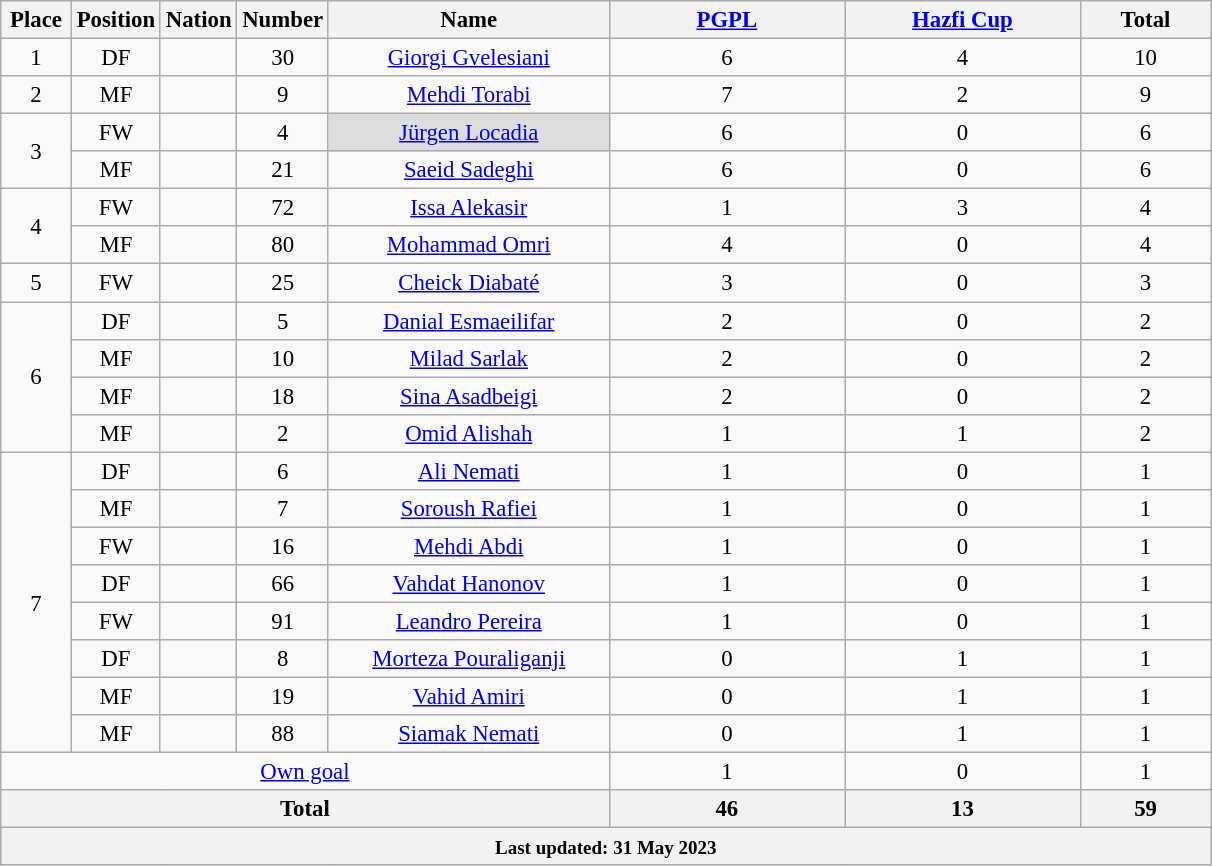<table class="wikitable" style="font-size: 95%; text-align: center;">
<tr>
<th width=40>Place</th>
<th width=40>Position</th>
<th width=40>Nation</th>
<th width=40>Number</th>
<th width=180>Name</th>
<th width=150><a href='#'>PGPL</a></th>
<th width=150><a href='#'>Hazfi Cup</a></th>
<th width=80>Total</th>
</tr>
<tr>
<td>1</td>
<td>DF</td>
<td></td>
<td>30</td>
<td><a href='#'>Giorgi Gvelesiani</a></td>
<td>6</td>
<td>4</td>
<td>10</td>
</tr>
<tr>
<td>2</td>
<td>MF</td>
<td></td>
<td>9</td>
<td><a href='#'>Mehdi Torabi</a></td>
<td>7</td>
<td>2</td>
<td>9</td>
</tr>
<tr>
<td rowspan="2">3</td>
<td>FW</td>
<td></td>
<td>4</td>
<td style="background:#ddd;"><a href='#'>Jürgen Locadia</a></td>
<td>6</td>
<td>0</td>
<td>6</td>
</tr>
<tr>
<td>MF</td>
<td></td>
<td>21</td>
<td><a href='#'>Saeid Sadeghi</a></td>
<td>6</td>
<td>0</td>
<td>6</td>
</tr>
<tr>
<td rowspan="2">4</td>
<td>FW</td>
<td></td>
<td>72</td>
<td><a href='#'>Issa Alekasir</a></td>
<td>1</td>
<td>3</td>
<td>4</td>
</tr>
<tr>
<td>MF</td>
<td></td>
<td>80</td>
<td><a href='#'>Mohammad Omri</a></td>
<td>4</td>
<td>0</td>
<td>4</td>
</tr>
<tr>
<td>5</td>
<td>FW</td>
<td></td>
<td>25</td>
<td><a href='#'>Cheick Diabaté</a></td>
<td>3</td>
<td>0</td>
<td>3</td>
</tr>
<tr>
<td rowspan="4">6</td>
<td>DF</td>
<td></td>
<td>5</td>
<td><a href='#'>Danial Esmaeilifar</a></td>
<td>2</td>
<td>0</td>
<td>2</td>
</tr>
<tr>
<td>MF</td>
<td></td>
<td>10</td>
<td><a href='#'>Milad Sarlak</a></td>
<td>2</td>
<td>0</td>
<td>2</td>
</tr>
<tr>
<td>MF</td>
<td></td>
<td>18</td>
<td><a href='#'>Sina Asadbeigi</a></td>
<td>2</td>
<td>0</td>
<td>2</td>
</tr>
<tr>
<td>MF</td>
<td></td>
<td>2</td>
<td><a href='#'>Omid Alishah</a></td>
<td>1</td>
<td>1</td>
<td>2</td>
</tr>
<tr>
<td rowspan="8">7</td>
<td>DF</td>
<td></td>
<td>6</td>
<td><a href='#'>Ali Nemati</a></td>
<td>1</td>
<td>0</td>
<td>1</td>
</tr>
<tr>
<td>MF</td>
<td></td>
<td>7</td>
<td><a href='#'>Soroush Rafiei</a></td>
<td>1</td>
<td>0</td>
<td>1</td>
</tr>
<tr>
<td>FW</td>
<td></td>
<td>16</td>
<td><a href='#'>Mehdi Abdi</a></td>
<td>1</td>
<td>0</td>
<td>1</td>
</tr>
<tr>
<td>DF</td>
<td></td>
<td>66</td>
<td><a href='#'>Vahdat Hanonov</a></td>
<td>1</td>
<td>0</td>
<td>1</td>
</tr>
<tr>
<td>FW</td>
<td></td>
<td>91</td>
<td><a href='#'>Leandro Pereira</a></td>
<td>1</td>
<td>0</td>
<td>1</td>
</tr>
<tr>
<td>DF</td>
<td></td>
<td>8</td>
<td><a href='#'>Morteza Pouraliganji</a></td>
<td>0</td>
<td>1</td>
<td>1</td>
</tr>
<tr>
<td>MF</td>
<td></td>
<td>19</td>
<td><a href='#'>Vahid Amiri</a></td>
<td>0</td>
<td>1</td>
<td>1</td>
</tr>
<tr>
<td>MF</td>
<td></td>
<td>88</td>
<td><a href='#'>Siamak Nemati</a></td>
<td>0</td>
<td>1</td>
<td>1</td>
</tr>
<tr>
<td colspan=5><a href='#'>Own goal</a></td>
<td>1</td>
<td>0</td>
<td>1</td>
</tr>
<tr>
<th colspan="5">Total</th>
<th>46</th>
<th>13</th>
<th>59</th>
</tr>
<tr style="text-align:left; background:#dcdcdc;">
<th colspan="22"><small>Last updated: 31 May 2023 </small></th>
</tr>
</table>
